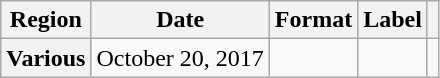<table class="wikitable plainrowheaders">
<tr>
<th scope="col">Region</th>
<th scope="col">Date</th>
<th scope="col">Format</th>
<th scope="col">Label</th>
<th scope="col"></th>
</tr>
<tr>
<th scope="row">Various</th>
<td rowspan="1">October 20, 2017</td>
<td rowspan="1"></td>
<td rowspan="1"></td>
<td align="center"></td>
</tr>
</table>
